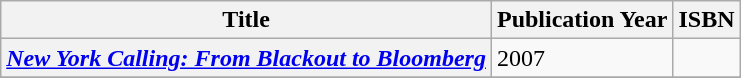<table class="wikitable plainrowheaders sortable">
<tr>
<th scope="col">Title</th>
<th scope="col">Publication Year</th>
<th scope="col" class="unsortable">ISBN</th>
</tr>
<tr>
<th scope=row><em><a href='#'>New York Calling: From Blackout to Bloomberg</a></em></th>
<td>2007</td>
<td></td>
</tr>
<tr>
</tr>
</table>
